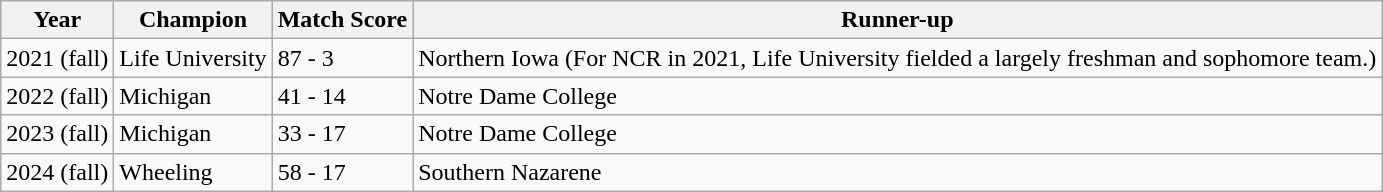<table class="wikitable">
<tr>
<th>Year</th>
<th>Champion</th>
<th>Match Score</th>
<th>Runner-up</th>
</tr>
<tr>
<td>2021 (fall)</td>
<td>Life University</td>
<td>87 - 3</td>
<td>Northern Iowa (For NCR in 2021, Life University fielded a largely freshman and sophomore team.)</td>
</tr>
<tr>
<td>2022 (fall)</td>
<td>Michigan</td>
<td>41 - 14</td>
<td>Notre Dame College</td>
</tr>
<tr>
<td>2023 (fall)</td>
<td>Michigan</td>
<td>33 - 17</td>
<td>Notre Dame College</td>
</tr>
<tr>
<td>2024 (fall)</td>
<td>Wheeling</td>
<td>58 - 17</td>
<td>Southern Nazarene</td>
</tr>
</table>
